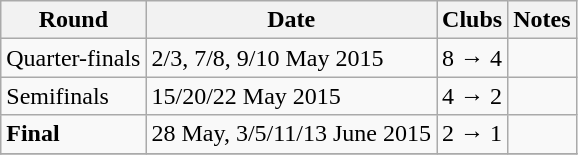<table class="wikitable">
<tr>
<th>Round</th>
<th>Date</th>
<th>Clubs</th>
<th>Notes</th>
</tr>
<tr>
<td>Quarter-finals</td>
<td>2/3, 7/8, 9/10 May 2015</td>
<td align=center>8 → 4</td>
<td align=center></td>
</tr>
<tr>
<td>Semifinals</td>
<td>15/20/22 May 2015</td>
<td align=center>4 → 2</td>
<td align=center></td>
</tr>
<tr>
<td><strong>Final</strong></td>
<td>28 May, 3/5/11/13 June 2015</td>
<td align=center>2 → 1</td>
<td align=center></td>
</tr>
<tr>
</tr>
</table>
